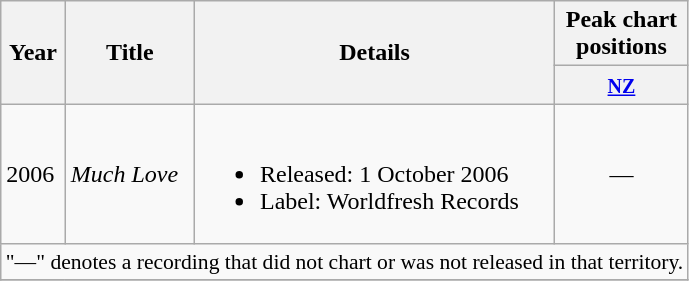<table class="wikitable plainrowheaders">
<tr>
<th rowspan="2">Year</th>
<th rowspan="2">Title</th>
<th rowspan="2">Details</th>
<th>Peak chart<br>positions</th>
</tr>
<tr>
<th><small><a href='#'>NZ</a></small></th>
</tr>
<tr>
<td>2006</td>
<td><em>Much Love</em></td>
<td><br><ul><li>Released: 1 October 2006</li><li>Label: Worldfresh Records</li></ul></td>
<td align="center">—</td>
</tr>
<tr>
<td colspan="4" style="font-size:90%" align="center">"—" denotes a recording that did not chart or was not released in that territory.</td>
</tr>
<tr>
</tr>
</table>
